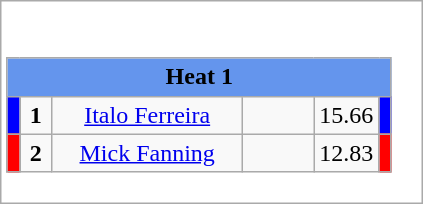<table class="wikitable" style="background:#fff;">
<tr>
<td><div><br><table class="wikitable">
<tr>
<td colspan="6"  style="text-align:center; background:#6495ed;"><strong>Heat 1</strong></td>
</tr>
<tr>
<td style="width:01px; background: #00f;"></td>
<td style="width:14px; text-align:center;"><strong>1</strong></td>
<td style="width:120px; text-align:center;"><a href='#'>Italo Ferreira</a></td>
<td style="width:40px; text-align:center;"></td>
<td style="width:20px; text-align:center;">15.66</td>
<td style="width:01px; background: #00f;"></td>
</tr>
<tr>
<td style="width:01px; background: #f00;"></td>
<td style="width:14px; text-align:center;"><strong>2</strong></td>
<td style="width:120px; text-align:center;"><a href='#'>Mick Fanning</a></td>
<td style="width:40px; text-align:center;"></td>
<td style="width:20px; text-align:center;">12.83</td>
<td style="width:01px; background: #f00;"></td>
</tr>
</table>
</div></td>
</tr>
</table>
